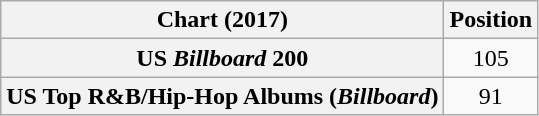<table class="wikitable sortable plainrowheaders" style="text-align:center">
<tr>
<th scope="col">Chart (2017)</th>
<th scope="col">Position</th>
</tr>
<tr>
<th scope="row">US <em>Billboard</em> 200</th>
<td>105</td>
</tr>
<tr>
<th scope="row">US Top R&B/Hip-Hop Albums (<em>Billboard</em>)</th>
<td>91</td>
</tr>
</table>
